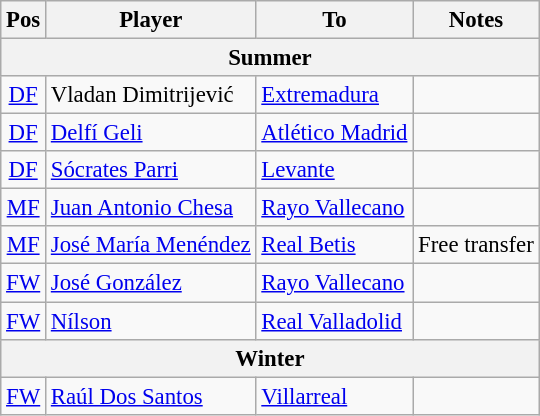<table class="wikitable" style="font-size:95%; text-align:left;">
<tr>
<th>Pos</th>
<th>Player</th>
<th>To</th>
<th>Notes</th>
</tr>
<tr>
<th colspan="4">Summer</th>
</tr>
<tr>
<td align="center"><a href='#'>DF</a></td>
<td> Vladan Dimitrijević</td>
<td> <a href='#'>Extremadura</a></td>
<td></td>
</tr>
<tr>
<td align="center"><a href='#'>DF</a></td>
<td> <a href='#'>Delfí Geli</a></td>
<td> <a href='#'>Atlético Madrid</a></td>
<td></td>
</tr>
<tr>
<td align="center"><a href='#'>DF</a></td>
<td> <a href='#'>Sócrates Parri</a></td>
<td> <a href='#'>Levante</a></td>
<td></td>
</tr>
<tr>
<td align="center"><a href='#'>MF</a></td>
<td> <a href='#'>Juan Antonio Chesa</a></td>
<td> <a href='#'>Rayo Vallecano</a></td>
<td></td>
</tr>
<tr>
<td align="center"><a href='#'>MF</a></td>
<td> <a href='#'>José María Menéndez</a></td>
<td> <a href='#'>Real Betis</a></td>
<td>Free transfer</td>
</tr>
<tr>
<td align="center"><a href='#'>FW</a></td>
<td> <a href='#'>José González</a></td>
<td> <a href='#'>Rayo Vallecano</a></td>
<td></td>
</tr>
<tr>
<td align="center"><a href='#'>FW</a></td>
<td> <a href='#'>Nílson</a></td>
<td> <a href='#'>Real Valladolid</a></td>
<td></td>
</tr>
<tr>
<th colspan="4">Winter</th>
</tr>
<tr>
<td align="center"><a href='#'>FW</a></td>
<td> <a href='#'>Raúl Dos Santos</a></td>
<td> <a href='#'>Villarreal</a></td>
<td></td>
</tr>
</table>
